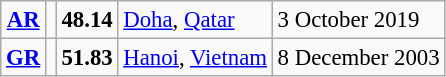<table class="wikitable" style="font-size:95%; position:relative;">
<tr>
<td align=center><strong><a href='#'>AR</a></strong></td>
<td></td>
<td><strong>48.14</strong></td>
<td><a href='#'>Doha</a>, <a href='#'>Qatar</a></td>
<td>3 October 2019</td>
</tr>
<tr>
<td align=center><strong><a href='#'>GR</a></strong></td>
<td></td>
<td><strong>51.83</strong></td>
<td><a href='#'>Hanoi</a>, <a href='#'>Vietnam</a></td>
<td>8 December 2003</td>
</tr>
</table>
